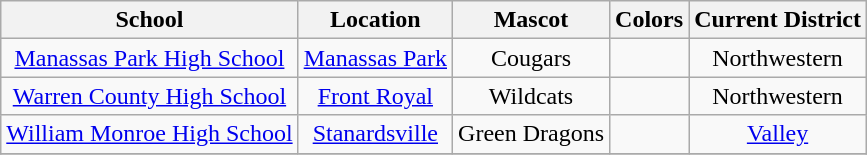<table class="wikitable" style="text-align:center;">
<tr>
<th>School</th>
<th>Location</th>
<th>Mascot</th>
<th>Colors</th>
<th>Current District</th>
</tr>
<tr>
<td><a href='#'>Manassas Park High School</a></td>
<td><a href='#'>Manassas Park</a></td>
<td>Cougars</td>
<td></td>
<td>Northwestern</td>
</tr>
<tr>
<td><a href='#'>Warren County High School</a></td>
<td><a href='#'>Front Royal</a></td>
<td>Wildcats</td>
<td></td>
<td>Northwestern</td>
</tr>
<tr>
<td><a href='#'>William Monroe High School</a></td>
<td><a href='#'>Stanardsville</a></td>
<td>Green Dragons</td>
<td></td>
<td><a href='#'>Valley</a></td>
</tr>
<tr>
</tr>
</table>
